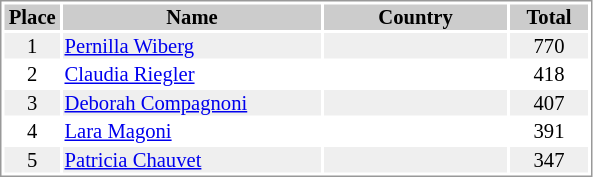<table border="0" style="border: 1px solid #999; background-color:#FFFFFF; text-align:center; font-size:86%; line-height:15px;">
<tr align="center" bgcolor="#CCCCCC">
<th width=35>Place</th>
<th width=170>Name</th>
<th width=120>Country</th>
<th width=50>Total</th>
</tr>
<tr bgcolor="#EFEFEF">
<td>1</td>
<td align="left"><a href='#'>Pernilla Wiberg</a></td>
<td align="left"></td>
<td>770</td>
</tr>
<tr>
<td>2</td>
<td align="left"><a href='#'>Claudia Riegler</a></td>
<td align="left"></td>
<td>418</td>
</tr>
<tr bgcolor="#EFEFEF">
<td>3</td>
<td align="left"><a href='#'>Deborah Compagnoni</a></td>
<td align="left"></td>
<td>407</td>
</tr>
<tr>
<td>4</td>
<td align="left"><a href='#'>Lara Magoni</a></td>
<td align="left"></td>
<td>391</td>
</tr>
<tr bgcolor="#EFEFEF">
<td>5</td>
<td align="left"><a href='#'>Patricia Chauvet</a></td>
<td align="left"></td>
<td>347</td>
</tr>
</table>
